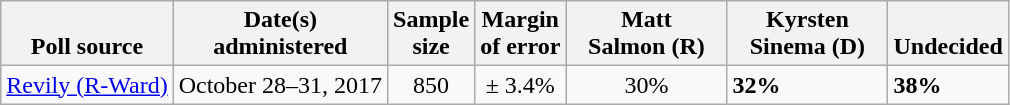<table class="wikitable">
<tr valign=bottom>
<th>Poll source</th>
<th>Date(s)<br>administered</th>
<th>Sample<br>size</th>
<th>Margin<br>of error</th>
<th style="width:100px;">Matt<br>Salmon (R)</th>
<th style="width:100px;">Kyrsten<br>Sinema (D)</th>
<th>Undecided</th>
</tr>
<tr>
<td><a href='#'>Revily (R-Ward)</a></td>
<td align=center>October 28–31, 2017</td>
<td align=center>850</td>
<td align=center>± 3.4%</td>
<td align=center>30%</td>
<td><strong>32%</strong></td>
<td><strong>38%</strong></td>
</tr>
</table>
